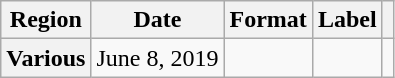<table class="wikitable plainrowheaders">
<tr>
<th scope="col">Region</th>
<th scope="col">Date</th>
<th scope="col">Format</th>
<th scope="col">Label</th>
<th scope="col"></th>
</tr>
<tr>
<th scope="row">Various</th>
<td>June 8, 2019</td>
<td></td>
<td></td>
<td></td>
</tr>
</table>
